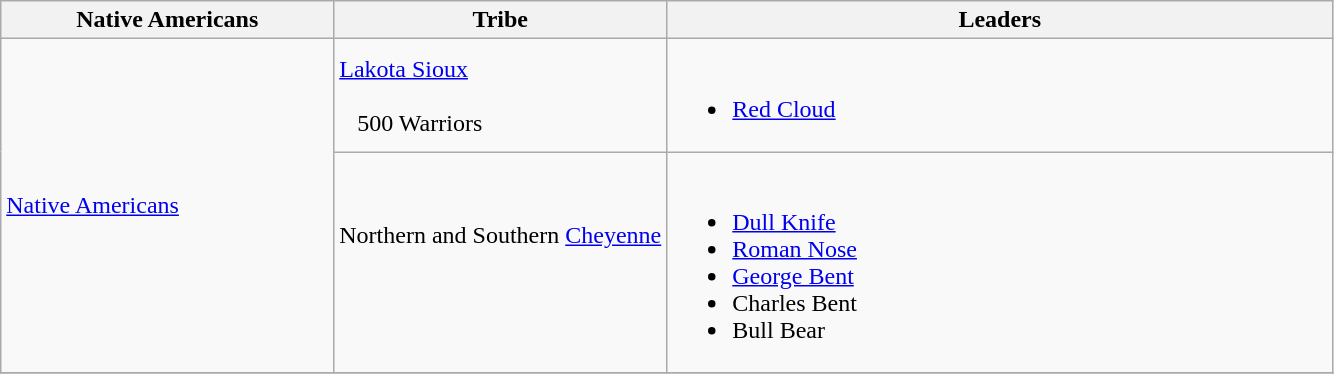<table class="wikitable">
<tr>
<th width=25%>Native Americans</th>
<th width=25%>Tribe</th>
<th>Leaders</th>
</tr>
<tr>
<td rowspan=2><br><a href='#'>Native Americans</a><br>    </td>
<td><a href='#'>Lakota Sioux</a><br><br>  
500 Warriors</td>
<td><br><ul><li><a href='#'>Red Cloud</a></li></ul></td>
</tr>
<tr>
<td>Northern and Southern <a href='#'>Cheyenne</a><br><br>  </td>
<td><br><ul><li><a href='#'>Dull Knife</a></li><li><a href='#'>Roman Nose</a></li><li><a href='#'>George Bent</a></li><li>Charles Bent</li><li>Bull Bear</li></ul></td>
</tr>
<tr>
</tr>
</table>
